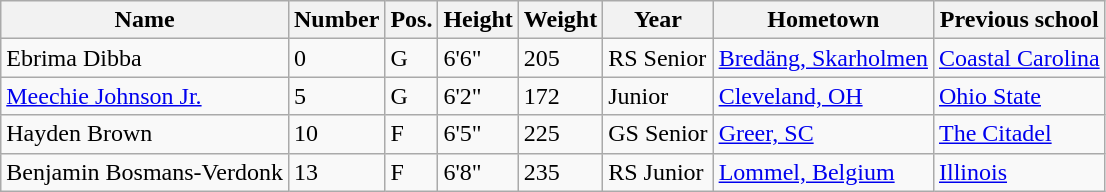<table class="wikitable sortable" border="1">
<tr>
<th>Name</th>
<th>Number</th>
<th>Pos.</th>
<th>Height</th>
<th>Weight</th>
<th>Year</th>
<th>Hometown</th>
<th class="unsortable">Previous school</th>
</tr>
<tr>
<td>Ebrima Dibba</td>
<td>0</td>
<td>G</td>
<td>6'6"</td>
<td>205</td>
<td>RS Senior</td>
<td><a href='#'>Bredäng, Skarholmen</a></td>
<td><a href='#'>Coastal Carolina</a></td>
</tr>
<tr>
<td><a href='#'>Meechie Johnson Jr.</a></td>
<td>5</td>
<td>G</td>
<td>6'2"</td>
<td>172</td>
<td>Junior</td>
<td><a href='#'>Cleveland, OH</a></td>
<td><a href='#'>Ohio State</a></td>
</tr>
<tr>
<td>Hayden Brown</td>
<td>10</td>
<td>F</td>
<td>6'5"</td>
<td>225</td>
<td>GS Senior</td>
<td><a href='#'>Greer, SC</a></td>
<td><a href='#'>The Citadel</a></td>
</tr>
<tr>
<td>Benjamin Bosmans-Verdonk</td>
<td>13</td>
<td>F</td>
<td>6'8"</td>
<td>235</td>
<td>RS Junior</td>
<td><a href='#'>Lommel, Belgium</a></td>
<td><a href='#'>Illinois</a></td>
</tr>
</table>
